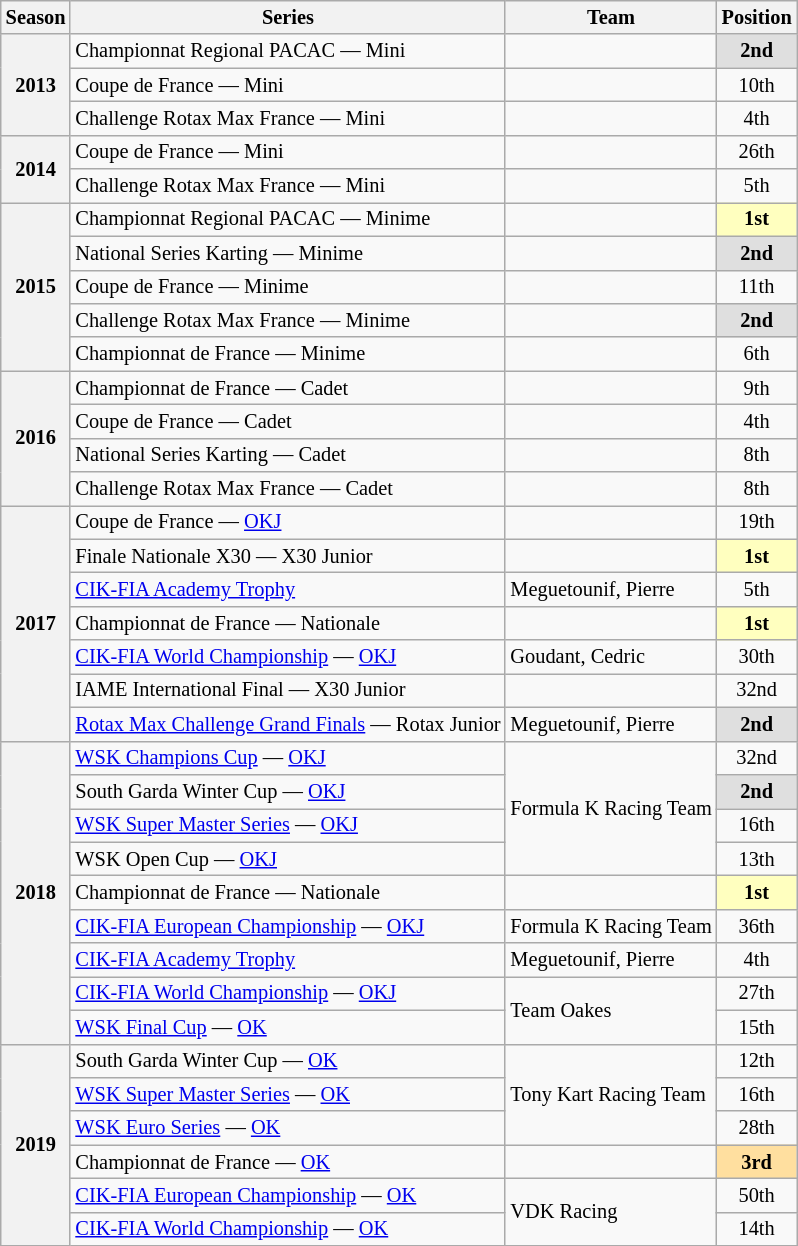<table class="wikitable" style="font-size: 85%; text-align:center">
<tr>
<th>Season</th>
<th>Series</th>
<th>Team</th>
<th>Position</th>
</tr>
<tr>
<th rowspan="3">2013</th>
<td align="left">Championnat Regional PACAC — Mini</td>
<td></td>
<td style="background:#DFDFDF;"><strong>2nd</strong></td>
</tr>
<tr>
<td align="left">Coupe de France — Mini</td>
<td></td>
<td>10th</td>
</tr>
<tr>
<td align="left">Challenge Rotax Max France — Mini</td>
<td></td>
<td>4th</td>
</tr>
<tr>
<th rowspan="2">2014</th>
<td align="left">Coupe de France — Mini</td>
<td></td>
<td>26th</td>
</tr>
<tr>
<td align="left">Challenge Rotax Max France — Mini</td>
<td></td>
<td>5th</td>
</tr>
<tr>
<th rowspan="5">2015</th>
<td align="left">Championnat Regional PACAC — Minime</td>
<td></td>
<td style="background:#FFFFBF;"><strong>1st</strong></td>
</tr>
<tr>
<td align="left">National Series Karting — Minime</td>
<td></td>
<td style="background:#DFDFDF;"><strong>2nd</strong></td>
</tr>
<tr>
<td align="left">Coupe de France — Minime</td>
<td></td>
<td>11th</td>
</tr>
<tr>
<td align="left">Challenge Rotax Max France — Minime</td>
<td></td>
<td style="background:#DFDFDF;"><strong>2nd</strong></td>
</tr>
<tr>
<td align="left">Championnat de France — Minime</td>
<td></td>
<td>6th</td>
</tr>
<tr>
<th rowspan="4">2016</th>
<td align="left">Championnat de France — Cadet</td>
<td></td>
<td>9th</td>
</tr>
<tr>
<td align="left">Coupe de France — Cadet</td>
<td align="left"></td>
<td>4th</td>
</tr>
<tr>
<td align="left">National Series Karting — Cadet</td>
<td></td>
<td>8th</td>
</tr>
<tr>
<td align="left">Challenge Rotax Max France — Cadet</td>
<td></td>
<td>8th</td>
</tr>
<tr>
<th rowspan="7">2017</th>
<td align="left">Coupe de France — <a href='#'>OKJ</a></td>
<td align="left"></td>
<td>19th</td>
</tr>
<tr>
<td align="left">Finale Nationale X30 — X30 Junior</td>
<td></td>
<td style="background:#FFFFBF;"><strong>1st</strong></td>
</tr>
<tr>
<td align="left"><a href='#'>CIK-FIA Academy Trophy</a></td>
<td align="left">Meguetounif, Pierre</td>
<td>5th</td>
</tr>
<tr>
<td align="left">Championnat de France — Nationale</td>
<td align="left"></td>
<td style="background:#FFFFBF;"><strong>1st</strong></td>
</tr>
<tr>
<td align="left"><a href='#'>CIK-FIA World Championship</a> — <a href='#'>OKJ</a></td>
<td align="left">Goudant, Cedric</td>
<td>30th</td>
</tr>
<tr>
<td align="left">IAME International Final — X30 Junior</td>
<td></td>
<td>32nd</td>
</tr>
<tr>
<td align="left"><a href='#'>Rotax Max Challenge Grand Finals</a> — Rotax Junior</td>
<td align="left">Meguetounif, Pierre</td>
<td style="background:#DFDFDF;"><strong>2nd</strong></td>
</tr>
<tr>
<th rowspan="9">2018</th>
<td align="left"><a href='#'>WSK Champions Cup</a> — <a href='#'>OKJ</a></td>
<td rowspan="4"  align="left">Formula K Racing Team</td>
<td>32nd</td>
</tr>
<tr>
<td align="left">South Garda Winter Cup — <a href='#'>OKJ</a></td>
<td style="background:#DFDFDF;"><strong>2nd</strong></td>
</tr>
<tr>
<td align="left"><a href='#'>WSK Super Master Series</a> — <a href='#'>OKJ</a></td>
<td>16th</td>
</tr>
<tr>
<td align="left">WSK Open Cup — <a href='#'>OKJ</a></td>
<td>13th</td>
</tr>
<tr>
<td align="left">Championnat de France — Nationale</td>
<td></td>
<td style="background:#FFFFBF;"><strong>1st</strong></td>
</tr>
<tr>
<td align="left"><a href='#'>CIK-FIA European Championship</a> — <a href='#'>OKJ</a></td>
<td align="left">Formula K Racing Team</td>
<td>36th</td>
</tr>
<tr>
<td align="left"><a href='#'>CIK-FIA Academy Trophy</a></td>
<td align="left">Meguetounif, Pierre</td>
<td>4th</td>
</tr>
<tr>
<td align="left"><a href='#'>CIK-FIA World Championship</a> — <a href='#'>OKJ</a></td>
<td rowspan="2"  align="left">Team Oakes</td>
<td>27th</td>
</tr>
<tr>
<td align="left"><a href='#'>WSK Final Cup</a> — <a href='#'>OK</a></td>
<td>15th</td>
</tr>
<tr>
<th rowspan="6">2019</th>
<td align="left">South Garda Winter Cup — <a href='#'>OK</a></td>
<td rowspan="3"  align="left">Tony Kart Racing Team</td>
<td>12th</td>
</tr>
<tr>
<td align="left"><a href='#'>WSK Super Master Series</a> — <a href='#'>OK</a></td>
<td>16th</td>
</tr>
<tr>
<td align="left"><a href='#'>WSK Euro Series</a> — <a href='#'>OK</a></td>
<td>28th</td>
</tr>
<tr>
<td align="left">Championnat de France — <a href='#'>OK</a></td>
<td></td>
<td style="background:#FFDF9F;"><strong>3rd</strong></td>
</tr>
<tr>
<td align="left"><a href='#'>CIK-FIA European Championship</a> — <a href='#'>OK</a></td>
<td rowspan="2"  align="left">VDK Racing</td>
<td>50th</td>
</tr>
<tr>
<td align="left"><a href='#'>CIK-FIA World Championship</a> — <a href='#'>OK</a></td>
<td>14th</td>
</tr>
</table>
